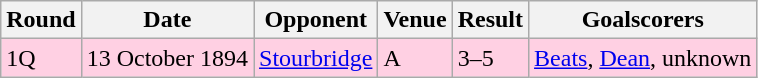<table class="wikitable">
<tr>
<th>Round</th>
<th>Date</th>
<th>Opponent</th>
<th>Venue</th>
<th>Result</th>
<th>Goalscorers</th>
</tr>
<tr style="background:#ffd0e3;">
<td>1Q</td>
<td>13 October 1894</td>
<td><a href='#'>Stourbridge</a></td>
<td>A</td>
<td>3–5</td>
<td><a href='#'>Beats</a>, <a href='#'>Dean</a>, unknown</td>
</tr>
</table>
